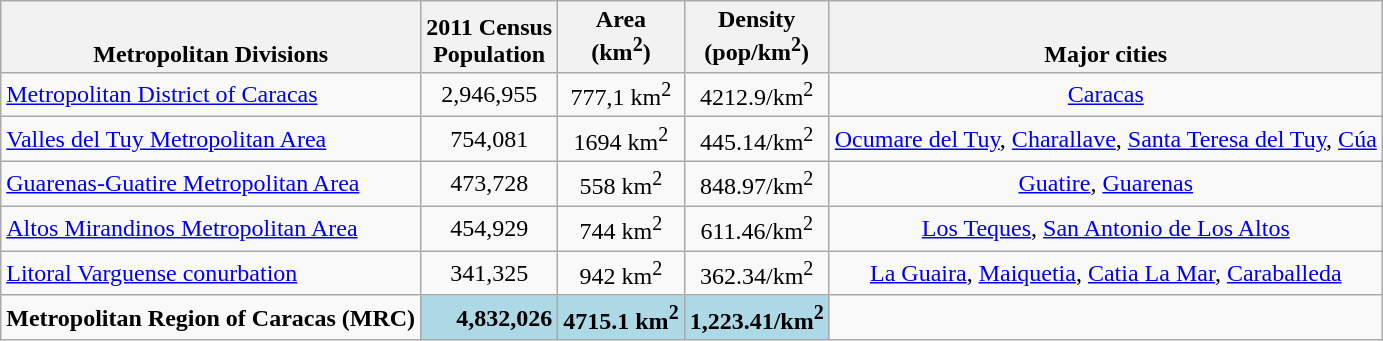<table class="wikitable">
<tr>
<th valign=bottom>Metropolitan Divisions</th>
<th valign=bottom>2011 Census<br>Population</th>
<th valign=bottom>Area<br>(km<sup>2</sup>)</th>
<th valign=bottom>Density<br>(pop/km<sup>2</sup>)</th>
<th valign=bottom>Major cities</th>
</tr>
<tr>
<td><a href='#'>Metropolitan District of Caracas</a></td>
<td align=center>2,946,955</td>
<td align=center>777,1 km<sup>2</sup></td>
<td align=center>4212.9/km<sup>2</sup></td>
<td align=center><a href='#'>Caracas</a></td>
</tr>
<tr>
<td><a href='#'>Valles del Tuy Metropolitan Area</a></td>
<td align=center>754,081</td>
<td align=center>1694 km<sup>2</sup></td>
<td align=center>445.14/km<sup>2</sup></td>
<td align=center><a href='#'>Ocumare del Tuy</a>, <a href='#'>Charallave</a>, <a href='#'>Santa Teresa del Tuy</a>, <a href='#'>Cúa</a></td>
</tr>
<tr>
<td><a href='#'>Guarenas-Guatire Metropolitan Area</a></td>
<td align=center>473,728</td>
<td align=center>558 km<sup>2</sup></td>
<td align=center>848.97/km<sup>2</sup></td>
<td align=center><a href='#'>Guatire</a>, <a href='#'>Guarenas</a></td>
</tr>
<tr>
<td><a href='#'>Altos Mirandinos Metropolitan Area</a></td>
<td align=center>454,929</td>
<td align=center>744 km<sup>2</sup></td>
<td align=center>611.46/km<sup>2</sup></td>
<td align=center><a href='#'>Los Teques</a>, <a href='#'>San Antonio de Los Altos</a></td>
</tr>
<tr>
<td><a href='#'>Litoral Varguense conurbation</a></td>
<td align=center>341,325</td>
<td align=center>942 km<sup>2</sup></td>
<td align=center>362.34/km<sup>2</sup></td>
<td align=center><a href='#'>La Guaira</a>, <a href='#'>Maiquetia</a>, <a href='#'>Catia La Mar</a>, <a href='#'>Caraballeda</a></td>
</tr>
<tr>
<td><strong>Metropolitan Region of Caracas (MRC)</strong></td>
<td style="background:lightblue; text-align:right;"><strong>4,832,026</strong></td>
<td style="background:lightblue; text-align:right;"><strong>4715.1 km<sup>2</sup></strong></td>
<td style="background:lightblue; text-align:right;"><strong>1,223.41/km<sup>2</sup></strong></td>
</tr>
</table>
